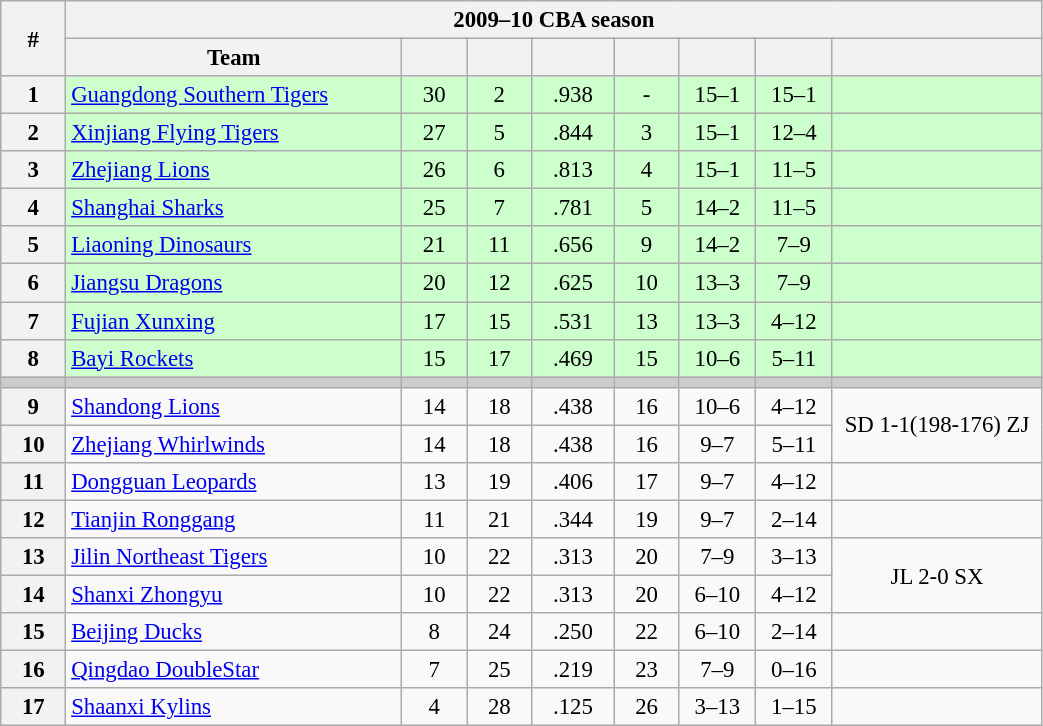<table class="wikitable" width="55%" style="font-size:95%;">
<tr>
<th width="3%" rowspan=2>#</th>
<th colspan="8" style="text-align:center;">2009–10 CBA season</th>
</tr>
<tr style="text-align:center;">
<th width="16%">Team</th>
<th width="3%"></th>
<th width="3%"></th>
<th width="3%"></th>
<th width="3%"></th>
<th width="3%"></th>
<th width="3%"></th>
<th width="10%"></th>
</tr>
<tr style="background: #ccffcc;  text-align: center;">
<th>1</th>
<td style="text-align:left;"><a href='#'>Guangdong Southern Tigers</a></td>
<td>30</td>
<td>2</td>
<td>.938</td>
<td>-</td>
<td>15–1</td>
<td>15–1</td>
<td></td>
</tr>
<tr style="background: #ccffcc;  text-align: center;">
<th>2</th>
<td style="text-align:left;"><a href='#'>Xinjiang Flying Tigers</a></td>
<td>27</td>
<td>5</td>
<td>.844</td>
<td>3</td>
<td>15–1</td>
<td>12–4</td>
<td></td>
</tr>
<tr style="background: #ccffcc;  text-align: center;">
<th>3</th>
<td style="text-align:left;"><a href='#'>Zhejiang Lions</a></td>
<td>26</td>
<td>6</td>
<td>.813</td>
<td>4</td>
<td>15–1</td>
<td>11–5</td>
<td></td>
</tr>
<tr style="background: #ccffcc;  text-align: center;">
<th>4</th>
<td style="text-align:left;"><a href='#'>Shanghai Sharks</a></td>
<td>25</td>
<td>7</td>
<td>.781</td>
<td>5</td>
<td>14–2</td>
<td>11–5</td>
<td></td>
</tr>
<tr style="background: #ccffcc;  text-align: center;">
<th>5</th>
<td style="text-align:left;"><a href='#'>Liaoning Dinosaurs</a></td>
<td>21</td>
<td>11</td>
<td>.656</td>
<td>9</td>
<td>14–2</td>
<td>7–9</td>
<td></td>
</tr>
<tr style="background: #ccffcc;  text-align: center;">
<th>6</th>
<td style="text-align:left;"><a href='#'>Jiangsu Dragons</a></td>
<td>20</td>
<td>12</td>
<td>.625</td>
<td>10</td>
<td>13–3</td>
<td>7–9</td>
<td></td>
</tr>
<tr style="background: #ccffcc;  text-align: center;">
<th>7</th>
<td style="text-align:left;"><a href='#'>Fujian Xunxing</a></td>
<td>17</td>
<td>15</td>
<td>.531</td>
<td>13</td>
<td>13–3</td>
<td>4–12</td>
<td></td>
</tr>
<tr style="background: #ccffcc;  text-align: center;">
<th>8</th>
<td style="text-align:left;"><a href='#'>Bayi Rockets</a></td>
<td>15</td>
<td>17</td>
<td>.469</td>
<td>15</td>
<td>10–6</td>
<td>5–11</td>
<td></td>
</tr>
<tr style="background-color:#cccccc" >
<td></td>
<td></td>
<td></td>
<td></td>
<td></td>
<td></td>
<td></td>
<td></td>
<td></td>
</tr>
<tr style="text-align:center;">
<th>9</th>
<td style="text-align:left;"><a href='#'>Shandong Lions</a></td>
<td>14</td>
<td>18</td>
<td>.438</td>
<td>16</td>
<td>10–6</td>
<td>4–12</td>
<td rowspan=2>SD 1-1(198-176) ZJ</td>
</tr>
<tr style="text-align:center;">
<th>10</th>
<td style="text-align:left;"><a href='#'>Zhejiang Whirlwinds</a></td>
<td>14</td>
<td>18</td>
<td>.438</td>
<td>16</td>
<td>9–7</td>
<td>5–11</td>
</tr>
<tr style="text-align:center;">
<th>11</th>
<td style="text-align:left;"><a href='#'>Dongguan Leopards</a></td>
<td>13</td>
<td>19</td>
<td>.406</td>
<td>17</td>
<td>9–7</td>
<td>4–12</td>
<td></td>
</tr>
<tr style="text-align:center;">
<th>12</th>
<td style="text-align:left;"><a href='#'>Tianjin Ronggang</a></td>
<td>11</td>
<td>21</td>
<td>.344</td>
<td>19</td>
<td>9–7</td>
<td>2–14</td>
<td></td>
</tr>
<tr style="text-align:center;">
<th>13</th>
<td style="text-align:left;"><a href='#'>Jilin Northeast Tigers</a></td>
<td>10</td>
<td>22</td>
<td>.313</td>
<td>20</td>
<td>7–9</td>
<td>3–13</td>
<td rowspan=2>JL 2-0 SX</td>
</tr>
<tr style="text-align:center;">
<th>14</th>
<td style="text-align:left;"><a href='#'>Shanxi Zhongyu</a></td>
<td>10</td>
<td>22</td>
<td>.313</td>
<td>20</td>
<td>6–10</td>
<td>4–12</td>
</tr>
<tr style="text-align:center;">
<th>15</th>
<td style="text-align:left;"><a href='#'>Beijing Ducks</a></td>
<td>8</td>
<td>24</td>
<td>.250</td>
<td>22</td>
<td>6–10</td>
<td>2–14</td>
<td></td>
</tr>
<tr style="text-align:center;">
<th>16</th>
<td style="text-align:left;"><a href='#'>Qingdao DoubleStar</a></td>
<td>7</td>
<td>25</td>
<td>.219</td>
<td>23</td>
<td>7–9</td>
<td>0–16</td>
<td></td>
</tr>
<tr style="text-align:center;">
<th>17</th>
<td style="text-align:left;"><a href='#'>Shaanxi Kylins</a></td>
<td>4</td>
<td>28</td>
<td>.125</td>
<td>26</td>
<td>3–13</td>
<td>1–15</td>
<td></td>
</tr>
</table>
